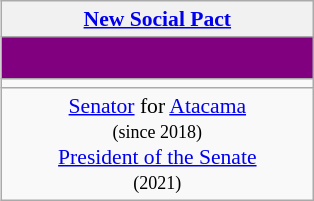<table class="wikitable" style="float:right; font-size:90%; text-align:center; margin:10px;">
<tr>
<td style="background:#f1f1f1;"> <strong><a href='#'>New Social Pact</a></strong></td>
</tr>
<tr>
<th style=" font-size:120%; background:purple; width:200px;"><br><small></small></th>
</tr>
<tr>
<td></td>
</tr>
<tr>
<td><a href='#'>Senator</a> for <a href='#'>Atacama</a><br><small>(since 2018)</small><br> <a href='#'>President of the Senate</a><br><small>(2021)</small></td>
</tr>
</table>
